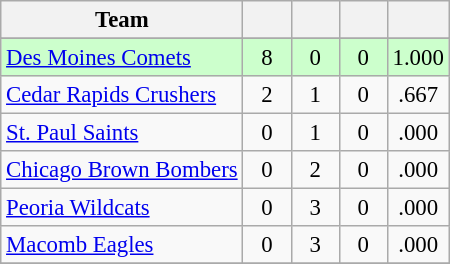<table class="wikitable" style="font-size:95%; text-align:center">
<tr>
<th>Team</th>
<th width="25"></th>
<th width="25"></th>
<th width="25"></th>
<th width="30"></th>
</tr>
<tr>
</tr>
<tr style="background:#cfc;">
<td style="text-align:left;"><a href='#'>Des Moines Comets</a></td>
<td>8</td>
<td>0</td>
<td>0</td>
<td>1.000</td>
</tr>
<tr>
<td style="text-align:left;"><a href='#'>Cedar Rapids Crushers</a></td>
<td>2</td>
<td>1</td>
<td>0</td>
<td>.667</td>
</tr>
<tr>
<td style="text-align:left;"><a href='#'>St. Paul Saints</a></td>
<td>0</td>
<td>1</td>
<td>0</td>
<td>.000</td>
</tr>
<tr>
<td style="text-align:left;"><a href='#'>Chicago Brown Bombers</a></td>
<td>0</td>
<td>2</td>
<td>0</td>
<td>.000</td>
</tr>
<tr>
<td style="text-align:left;"><a href='#'>Peoria Wildcats</a></td>
<td>0</td>
<td>3</td>
<td>0</td>
<td>.000</td>
</tr>
<tr>
<td style="text-align:left;"><a href='#'>Macomb Eagles </a></td>
<td>0</td>
<td>3</td>
<td>0</td>
<td>.000</td>
</tr>
<tr>
</tr>
</table>
